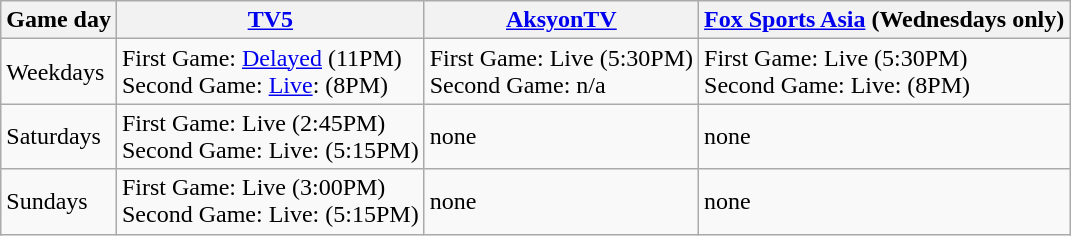<table class="wikitable">
<tr>
<th>Game day</th>
<th><a href='#'>TV5</a></th>
<th><a href='#'>AksyonTV</a></th>
<th><a href='#'>Fox Sports Asia</a> (Wednesdays only)</th>
</tr>
<tr>
<td>Weekdays</td>
<td>First Game: <a href='#'>Delayed</a> (11PM) <br> Second Game: <a href='#'>Live</a>: (8PM)</td>
<td>First Game: Live (5:30PM) <br> Second Game: n/a</td>
<td>First Game: Live (5:30PM) <br> Second Game: Live: (8PM)</td>
</tr>
<tr>
<td>Saturdays</td>
<td>First Game: Live (2:45PM) <br> Second Game: Live: (5:15PM)</td>
<td>none</td>
<td>none</td>
</tr>
<tr>
<td>Sundays</td>
<td>First Game: Live (3:00PM) <br> Second Game: Live: (5:15PM)</td>
<td>none</td>
<td>none</td>
</tr>
</table>
